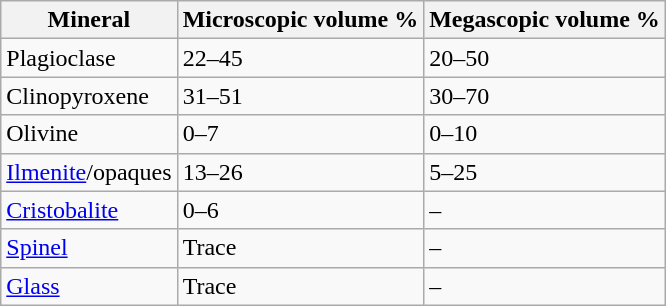<table class="wikitable">
<tr>
<th>Mineral</th>
<th>Microscopic volume %</th>
<th>Megascopic volume %</th>
</tr>
<tr>
<td>Plagioclase</td>
<td>22–45</td>
<td>20–50</td>
</tr>
<tr>
<td>Clinopyroxene</td>
<td>31–51</td>
<td>30–70</td>
</tr>
<tr>
<td>Olivine</td>
<td>0–7</td>
<td>0–10</td>
</tr>
<tr>
<td><a href='#'>Ilmenite</a>/opaques</td>
<td>13–26</td>
<td>5–25</td>
</tr>
<tr>
<td><a href='#'>Cristobalite</a></td>
<td>0–6</td>
<td>–</td>
</tr>
<tr>
<td><a href='#'>Spinel</a></td>
<td>Trace</td>
<td>–</td>
</tr>
<tr>
<td><a href='#'>Glass</a></td>
<td>Trace</td>
<td>–</td>
</tr>
</table>
